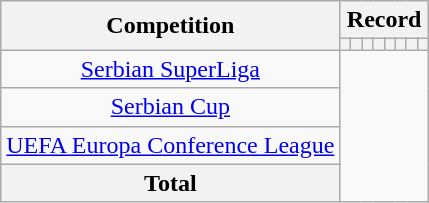<table class="wikitable" style="text-align: center">
<tr>
<th rowspan=2>Competition</th>
<th colspan=8>Record</th>
</tr>
<tr>
<th></th>
<th></th>
<th></th>
<th></th>
<th></th>
<th></th>
<th></th>
<th></th>
</tr>
<tr>
<td><a href='#'>Serbian SuperLiga</a><br></td>
</tr>
<tr>
<td><a href='#'>Serbian Cup</a><br></td>
</tr>
<tr>
<td><a href='#'>UEFA Europa Conference League</a><br></td>
</tr>
<tr>
<th>Total<br></th>
</tr>
</table>
